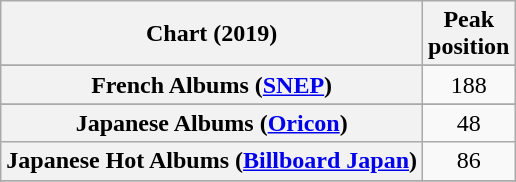<table class="wikitable sortable plainrowheaders" style="text-align:center">
<tr>
<th>Chart (2019)</th>
<th>Peak<br>position</th>
</tr>
<tr>
</tr>
<tr>
</tr>
<tr>
<th scope="row">French Albums (<a href='#'>SNEP</a>)</th>
<td>188</td>
</tr>
<tr>
</tr>
<tr>
<th scope="row">Japanese Albums (<a href='#'>Oricon</a>)</th>
<td>48</td>
</tr>
<tr>
<th scope="row">Japanese Hot Albums (<a href='#'>Billboard Japan</a>)</th>
<td>86</td>
</tr>
<tr>
</tr>
<tr>
</tr>
<tr>
</tr>
</table>
